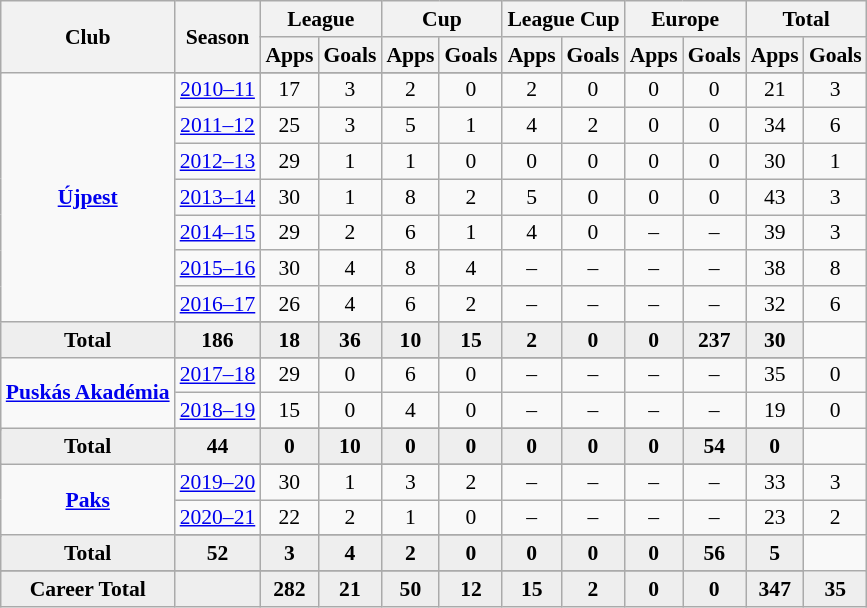<table class="wikitable" style="font-size:90%; text-align: center;">
<tr>
<th rowspan="2">Club</th>
<th rowspan="2">Season</th>
<th colspan="2">League</th>
<th colspan="2">Cup</th>
<th colspan="2">League Cup</th>
<th colspan="2">Europe</th>
<th colspan="2">Total</th>
</tr>
<tr>
<th>Apps</th>
<th>Goals</th>
<th>Apps</th>
<th>Goals</th>
<th>Apps</th>
<th>Goals</th>
<th>Apps</th>
<th>Goals</th>
<th>Apps</th>
<th>Goals</th>
</tr>
<tr ||-||-||-|->
<td rowspan="9" valign="center"><strong><a href='#'>Újpest</a></strong></td>
</tr>
<tr>
<td><a href='#'>2010–11</a></td>
<td>17</td>
<td>3</td>
<td>2</td>
<td>0</td>
<td>2</td>
<td>0</td>
<td>0</td>
<td>0</td>
<td>21</td>
<td>3</td>
</tr>
<tr>
<td><a href='#'>2011–12</a></td>
<td>25</td>
<td>3</td>
<td>5</td>
<td>1</td>
<td>4</td>
<td>2</td>
<td>0</td>
<td>0</td>
<td>34</td>
<td>6</td>
</tr>
<tr>
<td><a href='#'>2012–13</a></td>
<td>29</td>
<td>1</td>
<td>1</td>
<td>0</td>
<td>0</td>
<td>0</td>
<td>0</td>
<td>0</td>
<td>30</td>
<td>1</td>
</tr>
<tr>
<td><a href='#'>2013–14</a></td>
<td>30</td>
<td>1</td>
<td>8</td>
<td>2</td>
<td>5</td>
<td>0</td>
<td>0</td>
<td>0</td>
<td>43</td>
<td>3</td>
</tr>
<tr>
<td><a href='#'>2014–15</a></td>
<td>29</td>
<td>2</td>
<td>6</td>
<td>1</td>
<td>4</td>
<td>0</td>
<td>–</td>
<td>–</td>
<td>39</td>
<td>3</td>
</tr>
<tr>
<td><a href='#'>2015–16</a></td>
<td>30</td>
<td>4</td>
<td>8</td>
<td>4</td>
<td>–</td>
<td>–</td>
<td>–</td>
<td>–</td>
<td>38</td>
<td>8</td>
</tr>
<tr>
<td><a href='#'>2016–17</a></td>
<td>26</td>
<td>4</td>
<td>6</td>
<td>2</td>
<td>–</td>
<td>–</td>
<td>–</td>
<td>–</td>
<td>32</td>
<td>6</td>
</tr>
<tr>
</tr>
<tr style="font-weight:bold; background-color:#eeeeee;">
<td>Total</td>
<td>186</td>
<td>18</td>
<td>36</td>
<td>10</td>
<td>15</td>
<td>2</td>
<td>0</td>
<td>0</td>
<td>237</td>
<td>30</td>
</tr>
<tr>
<td rowspan="4" valign="center"><strong><a href='#'>Puskás Akadémia</a></strong></td>
</tr>
<tr>
<td><a href='#'>2017–18</a></td>
<td>29</td>
<td>0</td>
<td>6</td>
<td>0</td>
<td>–</td>
<td>–</td>
<td>–</td>
<td>–</td>
<td>35</td>
<td>0</td>
</tr>
<tr>
<td><a href='#'>2018–19</a></td>
<td>15</td>
<td>0</td>
<td>4</td>
<td>0</td>
<td>–</td>
<td>–</td>
<td>–</td>
<td>–</td>
<td>19</td>
<td>0</td>
</tr>
<tr>
</tr>
<tr style="font-weight:bold; background-color:#eeeeee;">
<td>Total</td>
<td>44</td>
<td>0</td>
<td>10</td>
<td>0</td>
<td>0</td>
<td>0</td>
<td>0</td>
<td>0</td>
<td>54</td>
<td>0</td>
</tr>
<tr>
<td rowspan="4" valign="center"><strong><a href='#'>Paks</a></strong></td>
</tr>
<tr>
<td><a href='#'>2019–20</a></td>
<td>30</td>
<td>1</td>
<td>3</td>
<td>2</td>
<td>–</td>
<td>–</td>
<td>–</td>
<td>–</td>
<td>33</td>
<td>3</td>
</tr>
<tr>
<td><a href='#'>2020–21</a></td>
<td>22</td>
<td>2</td>
<td>1</td>
<td>0</td>
<td>–</td>
<td>–</td>
<td>–</td>
<td>–</td>
<td>23</td>
<td>2</td>
</tr>
<tr>
</tr>
<tr style="font-weight:bold; background-color:#eeeeee;">
<td>Total</td>
<td>52</td>
<td>3</td>
<td>4</td>
<td>2</td>
<td>0</td>
<td>0</td>
<td>0</td>
<td>0</td>
<td>56</td>
<td>5</td>
</tr>
<tr>
</tr>
<tr style="font-weight:bold; background-color:#eeeeee;">
<td rowspan="2" valign="top"><strong>Career Total</strong></td>
<td></td>
<td><strong>282</strong></td>
<td><strong>21</strong></td>
<td><strong>50</strong></td>
<td><strong>12</strong></td>
<td><strong>15</strong></td>
<td><strong>2</strong></td>
<td><strong>0</strong></td>
<td><strong>0</strong></td>
<td><strong>347</strong></td>
<td><strong>35</strong></td>
</tr>
</table>
